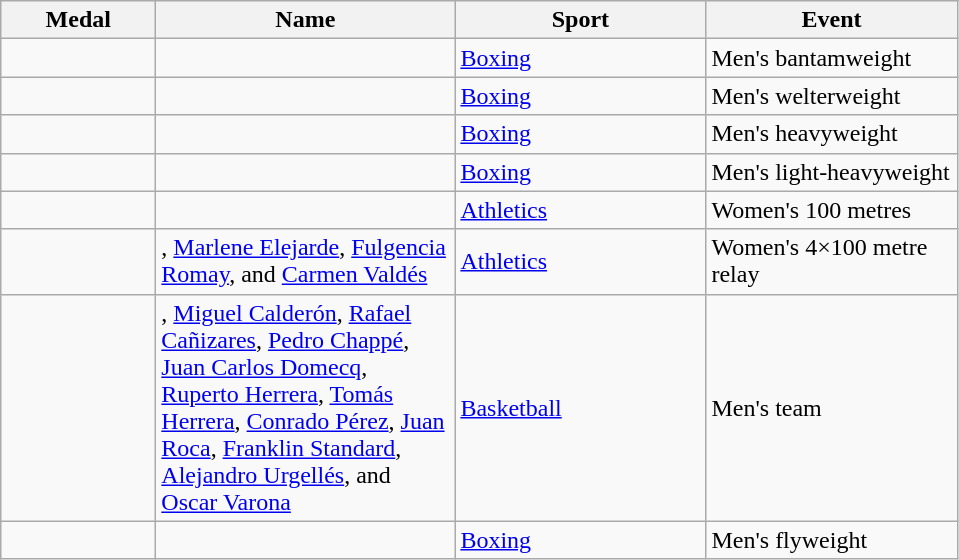<table class="wikitable sortable">
<tr>
<th style="width:6em">Medal</th>
<th style="width:12em">Name</th>
<th style="width:10em">Sport</th>
<th style="width:10em">Event</th>
</tr>
<tr>
<td></td>
<td></td>
<td><a href='#'>Boxing</a></td>
<td>Men's bantamweight</td>
</tr>
<tr>
<td></td>
<td></td>
<td><a href='#'>Boxing</a></td>
<td>Men's welterweight</td>
</tr>
<tr>
<td></td>
<td></td>
<td><a href='#'>Boxing</a></td>
<td>Men's heavyweight</td>
</tr>
<tr>
<td></td>
<td></td>
<td><a href='#'>Boxing</a></td>
<td>Men's light-heavyweight</td>
</tr>
<tr>
<td></td>
<td></td>
<td><a href='#'>Athletics</a></td>
<td>Women's 100 metres</td>
</tr>
<tr>
<td></td>
<td>, <a href='#'>Marlene Elejarde</a>, <a href='#'>Fulgencia Romay</a>, and <a href='#'>Carmen Valdés</a></td>
<td><a href='#'>Athletics</a></td>
<td>Women's 4×100 metre relay</td>
</tr>
<tr>
<td></td>
<td>, <a href='#'>Miguel Calderón</a>, <a href='#'>Rafael Cañizares</a>, <a href='#'>Pedro Chappé</a>, <a href='#'>Juan Carlos Domecq</a>, <a href='#'>Ruperto Herrera</a>, <a href='#'>Tomás Herrera</a>, <a href='#'>Conrado Pérez</a>, <a href='#'>Juan Roca</a>, <a href='#'>Franklin Standard</a>, <a href='#'>Alejandro Urgellés</a>, and <a href='#'>Oscar Varona</a></td>
<td><a href='#'>Basketball</a></td>
<td>Men's team</td>
</tr>
<tr>
<td></td>
<td></td>
<td><a href='#'>Boxing</a></td>
<td>Men's flyweight</td>
</tr>
</table>
